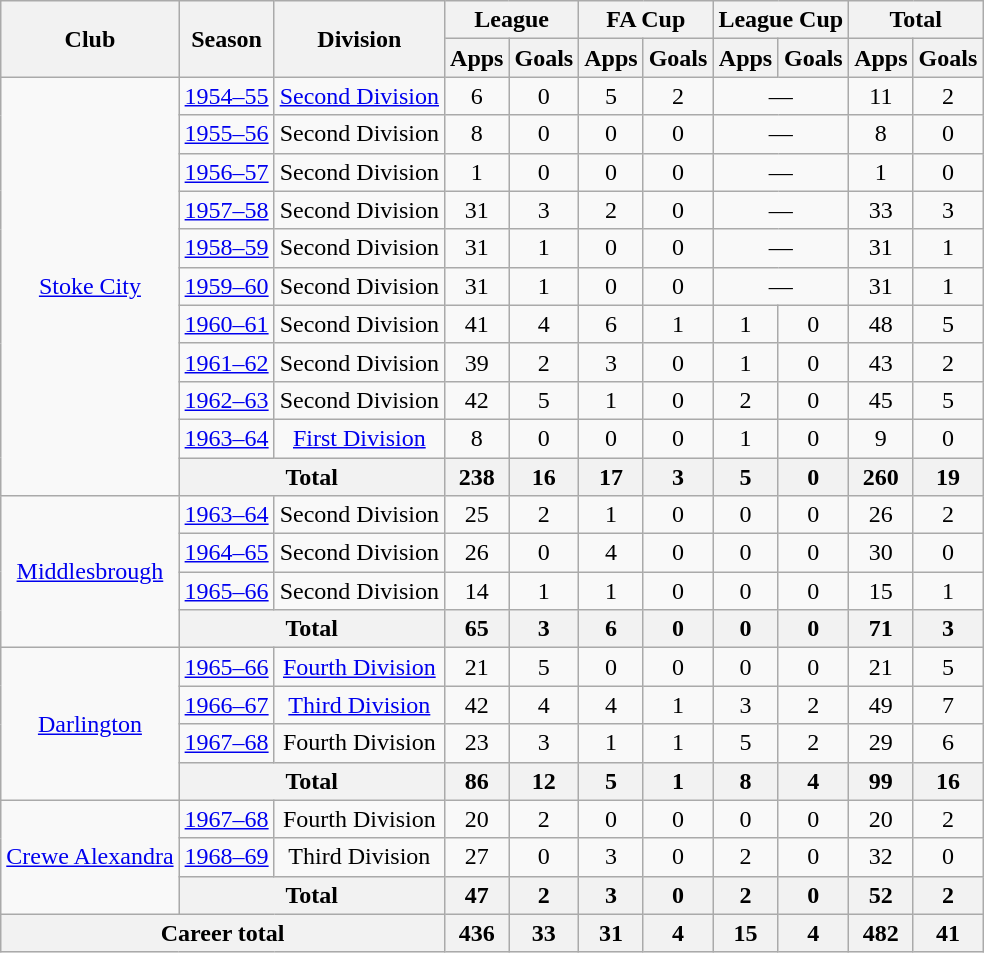<table class="wikitable" style="text-align: center;">
<tr>
<th rowspan="2">Club</th>
<th rowspan="2">Season</th>
<th rowspan="2">Division</th>
<th colspan="2">League</th>
<th colspan="2">FA Cup</th>
<th colspan="2">League Cup</th>
<th colspan="2">Total</th>
</tr>
<tr>
<th>Apps</th>
<th>Goals</th>
<th>Apps</th>
<th>Goals</th>
<th>Apps</th>
<th>Goals</th>
<th>Apps</th>
<th>Goals</th>
</tr>
<tr>
<td rowspan="11"><a href='#'>Stoke City</a></td>
<td><a href='#'>1954–55</a></td>
<td><a href='#'>Second Division</a></td>
<td>6</td>
<td>0</td>
<td>5</td>
<td>2</td>
<td colspan=2>—</td>
<td>11</td>
<td>2</td>
</tr>
<tr>
<td><a href='#'>1955–56</a></td>
<td>Second Division</td>
<td>8</td>
<td>0</td>
<td>0</td>
<td>0</td>
<td colspan=2>—</td>
<td>8</td>
<td>0</td>
</tr>
<tr>
<td><a href='#'>1956–57</a></td>
<td>Second Division</td>
<td>1</td>
<td>0</td>
<td>0</td>
<td>0</td>
<td colspan=2>—</td>
<td>1</td>
<td>0</td>
</tr>
<tr>
<td><a href='#'>1957–58</a></td>
<td>Second Division</td>
<td>31</td>
<td>3</td>
<td>2</td>
<td>0</td>
<td colspan=2>—</td>
<td>33</td>
<td>3</td>
</tr>
<tr>
<td><a href='#'>1958–59</a></td>
<td>Second Division</td>
<td>31</td>
<td>1</td>
<td>0</td>
<td>0</td>
<td colspan=2>—</td>
<td>31</td>
<td>1</td>
</tr>
<tr>
<td><a href='#'>1959–60</a></td>
<td>Second Division</td>
<td>31</td>
<td>1</td>
<td>0</td>
<td>0</td>
<td colspan=2>—</td>
<td>31</td>
<td>1</td>
</tr>
<tr>
<td><a href='#'>1960–61</a></td>
<td>Second Division</td>
<td>41</td>
<td>4</td>
<td>6</td>
<td>1</td>
<td>1</td>
<td>0</td>
<td>48</td>
<td>5</td>
</tr>
<tr>
<td><a href='#'>1961–62</a></td>
<td>Second Division</td>
<td>39</td>
<td>2</td>
<td>3</td>
<td>0</td>
<td>1</td>
<td>0</td>
<td>43</td>
<td>2</td>
</tr>
<tr>
<td><a href='#'>1962–63</a></td>
<td>Second Division</td>
<td>42</td>
<td>5</td>
<td>1</td>
<td>0</td>
<td>2</td>
<td>0</td>
<td>45</td>
<td>5</td>
</tr>
<tr>
<td><a href='#'>1963–64</a></td>
<td><a href='#'>First Division</a></td>
<td>8</td>
<td>0</td>
<td>0</td>
<td>0</td>
<td>1</td>
<td>0</td>
<td>9</td>
<td>0</td>
</tr>
<tr>
<th colspan="2">Total</th>
<th>238</th>
<th>16</th>
<th>17</th>
<th>3</th>
<th>5</th>
<th>0</th>
<th>260</th>
<th>19</th>
</tr>
<tr>
<td rowspan="4"><a href='#'>Middlesbrough</a></td>
<td><a href='#'>1963–64</a></td>
<td>Second Division</td>
<td>25</td>
<td>2</td>
<td>1</td>
<td>0</td>
<td>0</td>
<td>0</td>
<td>26</td>
<td>2</td>
</tr>
<tr>
<td><a href='#'>1964–65</a></td>
<td>Second Division</td>
<td>26</td>
<td>0</td>
<td>4</td>
<td>0</td>
<td>0</td>
<td>0</td>
<td>30</td>
<td>0</td>
</tr>
<tr>
<td><a href='#'>1965–66</a></td>
<td>Second Division</td>
<td>14</td>
<td>1</td>
<td>1</td>
<td>0</td>
<td>0</td>
<td>0</td>
<td>15</td>
<td>1</td>
</tr>
<tr>
<th colspan="2">Total</th>
<th>65</th>
<th>3</th>
<th>6</th>
<th>0</th>
<th>0</th>
<th>0</th>
<th>71</th>
<th>3</th>
</tr>
<tr>
<td rowspan="4"><a href='#'>Darlington</a></td>
<td><a href='#'>1965–66</a></td>
<td><a href='#'>Fourth Division</a></td>
<td>21</td>
<td>5</td>
<td>0</td>
<td>0</td>
<td>0</td>
<td>0</td>
<td>21</td>
<td>5</td>
</tr>
<tr>
<td><a href='#'>1966–67</a></td>
<td><a href='#'>Third Division</a></td>
<td>42</td>
<td>4</td>
<td>4</td>
<td>1</td>
<td>3</td>
<td>2</td>
<td>49</td>
<td>7</td>
</tr>
<tr>
<td><a href='#'>1967–68</a></td>
<td>Fourth Division</td>
<td>23</td>
<td>3</td>
<td>1</td>
<td>1</td>
<td>5</td>
<td>2</td>
<td>29</td>
<td>6</td>
</tr>
<tr>
<th colspan="2">Total</th>
<th>86</th>
<th>12</th>
<th>5</th>
<th>1</th>
<th>8</th>
<th>4</th>
<th>99</th>
<th>16</th>
</tr>
<tr>
<td rowspan="3"><a href='#'>Crewe Alexandra</a></td>
<td><a href='#'>1967–68</a></td>
<td>Fourth Division</td>
<td>20</td>
<td>2</td>
<td>0</td>
<td>0</td>
<td>0</td>
<td>0</td>
<td>20</td>
<td>2</td>
</tr>
<tr>
<td><a href='#'>1968–69</a></td>
<td>Third Division</td>
<td>27</td>
<td>0</td>
<td>3</td>
<td>0</td>
<td>2</td>
<td>0</td>
<td>32</td>
<td>0</td>
</tr>
<tr>
<th colspan="2">Total</th>
<th>47</th>
<th>2</th>
<th>3</th>
<th>0</th>
<th>2</th>
<th>0</th>
<th>52</th>
<th>2</th>
</tr>
<tr>
<th colspan="3">Career total</th>
<th>436</th>
<th>33</th>
<th>31</th>
<th>4</th>
<th>15</th>
<th>4</th>
<th>482</th>
<th>41</th>
</tr>
</table>
